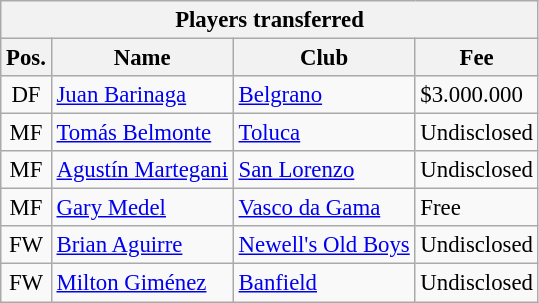<table class="wikitable" style="font-size:95%;">
<tr>
<th colspan="5">Players transferred</th>
</tr>
<tr>
<th>Pos.</th>
<th>Name</th>
<th>Club</th>
<th>Fee</th>
</tr>
<tr>
<td align="center">DF</td>
<td> <a href='#'>Juan Barinaga</a></td>
<td> <a href='#'>Belgrano</a></td>
<td>$3.000.000</td>
</tr>
<tr>
<td align="center">MF</td>
<td> <a href='#'>Tomás Belmonte</a></td>
<td> <a href='#'>Toluca</a></td>
<td>Undisclosed</td>
</tr>
<tr>
<td align="center">MF</td>
<td> <a href='#'>Agustín Martegani</a></td>
<td> <a href='#'>San Lorenzo</a></td>
<td>Undisclosed</td>
</tr>
<tr>
<td align="center">MF</td>
<td> <a href='#'>Gary Medel</a></td>
<td> <a href='#'>Vasco da Gama</a></td>
<td>Free</td>
</tr>
<tr>
<td align="center">FW</td>
<td> <a href='#'>Brian Aguirre</a></td>
<td> <a href='#'>Newell's Old Boys</a></td>
<td>Undisclosed</td>
</tr>
<tr>
<td align="center">FW</td>
<td> <a href='#'>Milton Giménez</a></td>
<td> <a href='#'>Banfield</a></td>
<td>Undisclosed</td>
</tr>
</table>
